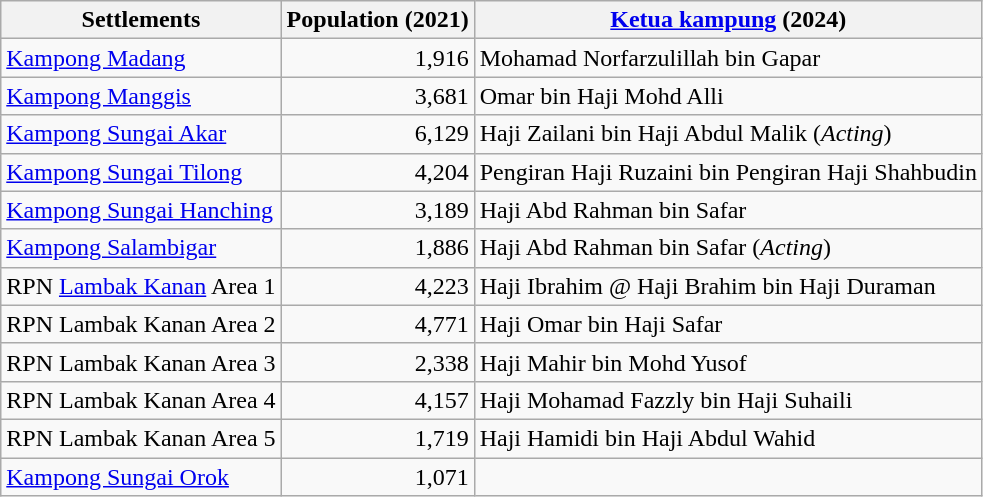<table class="wikitable">
<tr>
<th>Settlements</th>
<th>Population (2021)</th>
<th><a href='#'>Ketua kampung</a> (2024)</th>
</tr>
<tr>
<td><a href='#'>Kampong Madang</a></td>
<td align="right">1,916</td>
<td>Mohamad Norfarzulillah bin Gapar</td>
</tr>
<tr>
<td><a href='#'>Kampong Manggis</a></td>
<td align="right">3,681</td>
<td>Omar bin Haji Mohd Alli</td>
</tr>
<tr>
<td><a href='#'>Kampong Sungai Akar</a></td>
<td align="right">6,129</td>
<td>Haji Zailani bin Haji Abdul Malik (<em>Acting</em>)</td>
</tr>
<tr>
<td><a href='#'>Kampong Sungai Tilong</a></td>
<td align="right">4,204</td>
<td>Pengiran Haji Ruzaini bin Pengiran Haji Shahbudin</td>
</tr>
<tr>
<td><a href='#'>Kampong Sungai Hanching</a></td>
<td align="right">3,189</td>
<td>Haji Abd Rahman bin Safar</td>
</tr>
<tr>
<td><a href='#'>Kampong Salambigar</a></td>
<td align="right">1,886</td>
<td>Haji Abd Rahman bin Safar (<em>Acting</em>)</td>
</tr>
<tr>
<td>RPN <a href='#'>Lambak Kanan</a> Area 1</td>
<td align="right">4,223</td>
<td>Haji Ibrahim @ Haji Brahim bin Haji Duraman</td>
</tr>
<tr>
<td>RPN Lambak Kanan Area 2</td>
<td align="right">4,771</td>
<td>Haji Omar bin Haji Safar</td>
</tr>
<tr>
<td>RPN Lambak Kanan Area 3</td>
<td align="right">2,338</td>
<td>Haji Mahir bin Mohd Yusof</td>
</tr>
<tr>
<td>RPN Lambak Kanan Area 4</td>
<td align="right">4,157</td>
<td>Haji Mohamad Fazzly bin Haji Suhaili</td>
</tr>
<tr>
<td>RPN Lambak Kanan Area 5</td>
<td align="right">1,719</td>
<td>Haji Hamidi bin Haji Abdul Wahid</td>
</tr>
<tr>
<td><a href='#'>Kampong Sungai Orok</a></td>
<td align="right">1,071</td>
<td></td>
</tr>
</table>
